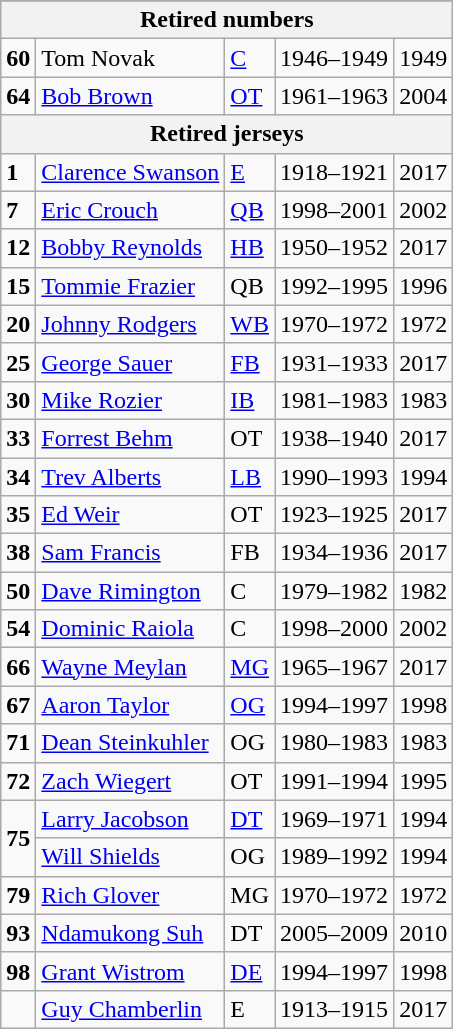<table class=wikitable>
<tr>
</tr>
<tr>
<th colspan=6 style =><strong>Retired numbers</strong></th>
</tr>
<tr>
<td><strong>60</strong></td>
<td>Tom Novak</td>
<td><a href='#'>C</a></td>
<td>1946–1949</td>
<td>1949</td>
</tr>
<tr>
<td><strong>64</strong></td>
<td><a href='#'>Bob Brown</a></td>
<td><a href='#'>OT</a></td>
<td>1961–1963</td>
<td>2004</td>
</tr>
<tr>
<th colspan=6 style =><strong>Retired jerseys</strong></th>
</tr>
<tr>
<td><strong>1</strong></td>
<td><a href='#'>Clarence Swanson</a></td>
<td><a href='#'>E</a></td>
<td>1918–1921</td>
<td>2017</td>
</tr>
<tr>
<td><strong>7</strong></td>
<td><a href='#'>Eric Crouch</a></td>
<td><a href='#'>QB</a></td>
<td>1998–2001</td>
<td>2002</td>
</tr>
<tr>
<td><strong>12</strong></td>
<td><a href='#'>Bobby Reynolds</a></td>
<td><a href='#'>HB</a></td>
<td>1950–1952</td>
<td>2017</td>
</tr>
<tr>
<td><strong>15</strong></td>
<td><a href='#'>Tommie Frazier</a></td>
<td>QB</td>
<td>1992–1995</td>
<td>1996</td>
</tr>
<tr>
<td><strong>20</strong></td>
<td><a href='#'>Johnny Rodgers</a></td>
<td><a href='#'>WB</a></td>
<td>1970–1972</td>
<td>1972</td>
</tr>
<tr>
<td><strong>25</strong></td>
<td><a href='#'>George Sauer</a></td>
<td><a href='#'>FB</a></td>
<td>1931–1933</td>
<td>2017</td>
</tr>
<tr>
<td><strong>30</strong></td>
<td><a href='#'>Mike Rozier</a></td>
<td><a href='#'>IB</a></td>
<td>1981–1983</td>
<td>1983</td>
</tr>
<tr>
<td><strong>33</strong></td>
<td><a href='#'>Forrest Behm</a></td>
<td>OT</td>
<td>1938–1940</td>
<td>2017</td>
</tr>
<tr>
<td><strong>34</strong></td>
<td><a href='#'>Trev Alberts</a></td>
<td><a href='#'>LB</a></td>
<td>1990–1993</td>
<td>1994</td>
</tr>
<tr>
<td><strong>35</strong></td>
<td><a href='#'>Ed Weir</a></td>
<td>OT</td>
<td>1923–1925</td>
<td>2017</td>
</tr>
<tr>
<td><strong>38</strong></td>
<td><a href='#'>Sam Francis</a></td>
<td>FB</td>
<td>1934–1936</td>
<td>2017</td>
</tr>
<tr>
<td><strong>50</strong></td>
<td><a href='#'>Dave Rimington</a></td>
<td>C</td>
<td>1979–1982</td>
<td>1982</td>
</tr>
<tr>
<td><strong>54</strong></td>
<td><a href='#'>Dominic Raiola</a></td>
<td>C</td>
<td>1998–2000</td>
<td>2002</td>
</tr>
<tr>
<td><strong>66</strong></td>
<td><a href='#'>Wayne Meylan</a></td>
<td><a href='#'>MG</a></td>
<td>1965–1967</td>
<td>2017</td>
</tr>
<tr>
<td><strong>67</strong></td>
<td><a href='#'>Aaron Taylor</a></td>
<td><a href='#'>OG</a></td>
<td>1994–1997</td>
<td>1998</td>
</tr>
<tr>
<td><strong>71</strong></td>
<td><a href='#'>Dean Steinkuhler</a></td>
<td>OG</td>
<td>1980–1983</td>
<td>1983</td>
</tr>
<tr>
<td><strong>72</strong></td>
<td><a href='#'>Zach Wiegert</a></td>
<td>OT</td>
<td>1991–1994</td>
<td>1995</td>
</tr>
<tr>
<td rowspan=2><strong>75</strong></td>
<td><a href='#'>Larry Jacobson</a></td>
<td><a href='#'>DT</a></td>
<td>1969–1971</td>
<td>1994</td>
</tr>
<tr>
<td><a href='#'>Will Shields</a></td>
<td>OG</td>
<td>1989–1992</td>
<td>1994</td>
</tr>
<tr>
<td><strong>79</strong></td>
<td><a href='#'>Rich Glover</a></td>
<td>MG</td>
<td>1970–1972</td>
<td>1972</td>
</tr>
<tr>
<td><strong>93</strong></td>
<td><a href='#'>Ndamukong Suh</a></td>
<td>DT</td>
<td>2005–2009</td>
<td>2010</td>
</tr>
<tr>
<td><strong>98</strong></td>
<td><a href='#'>Grant Wistrom</a></td>
<td><a href='#'>DE</a></td>
<td>1994–1997</td>
<td>1998</td>
</tr>
<tr>
<td></td>
<td><a href='#'>Guy Chamberlin</a></td>
<td>E</td>
<td>1913–1915</td>
<td>2017</td>
</tr>
</table>
